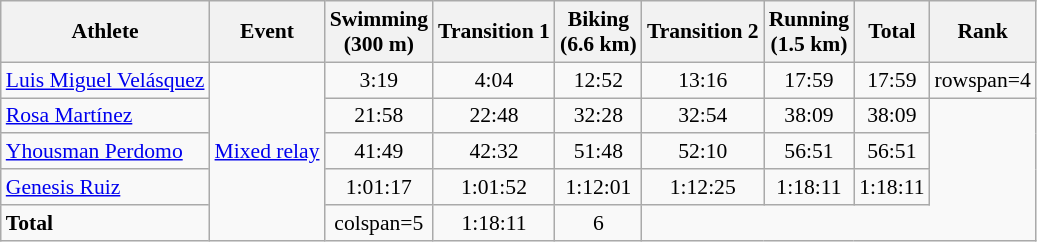<table class=wikitable style=font-size:90%;text-align:center>
<tr>
<th>Athlete</th>
<th>Event</th>
<th>Swimming<br><span>(300 m)</span></th>
<th>Transition 1</th>
<th>Biking<br><span>(6.6 km)</span></th>
<th>Transition 2</th>
<th>Running<br><span>(1.5 km)</span></th>
<th>Total</th>
<th>Rank</th>
</tr>
<tr>
<td align=left><a href='#'>Luis Miguel Velásquez</a></td>
<td align=left rowspan=5><a href='#'>Mixed relay</a></td>
<td>3:19</td>
<td>4:04</td>
<td>12:52</td>
<td>13:16</td>
<td>17:59</td>
<td>17:59</td>
<td>rowspan=4 </td>
</tr>
<tr>
<td align=left><a href='#'>Rosa Martínez</a></td>
<td>21:58</td>
<td>22:48</td>
<td>32:28</td>
<td>32:54</td>
<td>38:09</td>
<td>38:09</td>
</tr>
<tr>
<td align=left><a href='#'>Yhousman Perdomo</a></td>
<td>41:49</td>
<td>42:32</td>
<td>51:48</td>
<td>52:10</td>
<td>56:51</td>
<td>56:51</td>
</tr>
<tr>
<td align=left><a href='#'>Genesis Ruiz</a></td>
<td>1:01:17</td>
<td>1:01:52</td>
<td>1:12:01</td>
<td>1:12:25</td>
<td>1:18:11</td>
<td>1:18:11</td>
</tr>
<tr>
<td align=left><strong>Total</strong></td>
<td>colspan=5 </td>
<td>1:18:11</td>
<td>6</td>
</tr>
</table>
